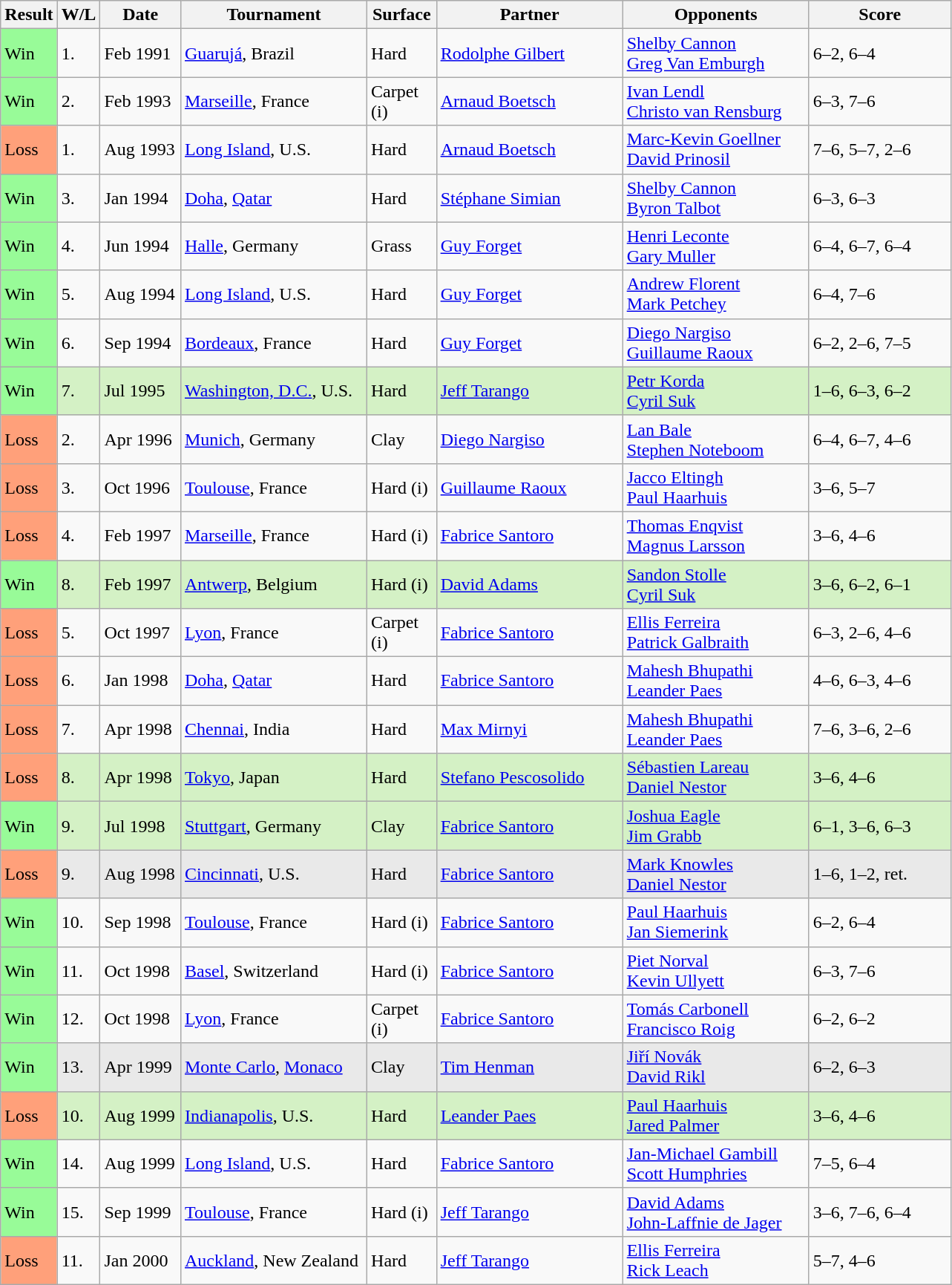<table class="sortable wikitable">
<tr>
<th style="width:40px">Result</th>
<th style="width:30px" class="unsortable">W/L</th>
<th style="width:65px">Date</th>
<th style="width:160px">Tournament</th>
<th style="width:55px">Surface</th>
<th style="width:160px">Partner</th>
<th style="width:160px">Opponents</th>
<th style="width:120px" class="unsortable">Score</th>
</tr>
<tr>
<td style="background:#98fb98;">Win</td>
<td>1.</td>
<td>Feb 1991</td>
<td><a href='#'>Guarujá</a>, Brazil</td>
<td>Hard</td>
<td> <a href='#'>Rodolphe Gilbert</a></td>
<td> <a href='#'>Shelby Cannon</a> <br>  <a href='#'>Greg Van Emburgh</a></td>
<td>6–2, 6–4</td>
</tr>
<tr>
<td style="background:#98fb98;">Win</td>
<td>2.</td>
<td>Feb 1993</td>
<td><a href='#'>Marseille</a>, France</td>
<td>Carpet (i)</td>
<td> <a href='#'>Arnaud Boetsch</a></td>
<td> <a href='#'>Ivan Lendl</a> <br>  <a href='#'>Christo van Rensburg</a></td>
<td>6–3, 7–6</td>
</tr>
<tr>
<td style="background:#ffa07a;">Loss</td>
<td>1.</td>
<td>Aug 1993</td>
<td><a href='#'>Long Island</a>, U.S.</td>
<td>Hard</td>
<td> <a href='#'>Arnaud Boetsch</a></td>
<td> <a href='#'>Marc-Kevin Goellner</a> <br>  <a href='#'>David Prinosil</a></td>
<td>7–6, 5–7, 2–6</td>
</tr>
<tr>
<td style="background:#98fb98;">Win</td>
<td>3.</td>
<td>Jan 1994</td>
<td><a href='#'>Doha</a>, <a href='#'>Qatar</a></td>
<td>Hard</td>
<td> <a href='#'>Stéphane Simian</a></td>
<td> <a href='#'>Shelby Cannon</a> <br>  <a href='#'>Byron Talbot</a></td>
<td>6–3, 6–3</td>
</tr>
<tr>
<td style="background:#98fb98;">Win</td>
<td>4.</td>
<td>Jun 1994</td>
<td><a href='#'>Halle</a>, Germany</td>
<td>Grass</td>
<td> <a href='#'>Guy Forget</a></td>
<td> <a href='#'>Henri Leconte</a> <br>  <a href='#'>Gary Muller</a></td>
<td>6–4, 6–7, 6–4</td>
</tr>
<tr>
<td style="background:#98fb98;">Win</td>
<td>5.</td>
<td>Aug 1994</td>
<td><a href='#'>Long Island</a>, U.S.</td>
<td>Hard</td>
<td> <a href='#'>Guy Forget</a></td>
<td> <a href='#'>Andrew Florent</a> <br>  <a href='#'>Mark Petchey</a></td>
<td>6–4, 7–6</td>
</tr>
<tr>
<td style="background:#98fb98;">Win</td>
<td>6.</td>
<td>Sep 1994</td>
<td><a href='#'>Bordeaux</a>, France</td>
<td>Hard</td>
<td> <a href='#'>Guy Forget</a></td>
<td> <a href='#'>Diego Nargiso</a> <br>  <a href='#'>Guillaume Raoux</a></td>
<td>6–2, 2–6, 7–5</td>
</tr>
<tr bgcolor=#d4f1c5>
<td style="background:#98fb98;">Win</td>
<td>7.</td>
<td>Jul 1995</td>
<td><a href='#'>Washington, D.C.</a>, U.S.</td>
<td>Hard</td>
<td> <a href='#'>Jeff Tarango</a></td>
<td> <a href='#'>Petr Korda</a> <br>  <a href='#'>Cyril Suk</a></td>
<td>1–6, 6–3, 6–2</td>
</tr>
<tr>
<td style="background:#ffa07a;">Loss</td>
<td>2.</td>
<td>Apr 1996</td>
<td><a href='#'>Munich</a>, Germany</td>
<td>Clay</td>
<td> <a href='#'>Diego Nargiso</a></td>
<td> <a href='#'>Lan Bale</a> <br>  <a href='#'>Stephen Noteboom</a></td>
<td>6–4, 6–7, 4–6</td>
</tr>
<tr>
<td style="background:#ffa07a;">Loss</td>
<td>3.</td>
<td>Oct 1996</td>
<td><a href='#'>Toulouse</a>, France</td>
<td>Hard (i)</td>
<td> <a href='#'>Guillaume Raoux</a></td>
<td> <a href='#'>Jacco Eltingh</a> <br>  <a href='#'>Paul Haarhuis</a></td>
<td>3–6, 5–7</td>
</tr>
<tr>
<td style="background:#ffa07a;">Loss</td>
<td>4.</td>
<td>Feb 1997</td>
<td><a href='#'>Marseille</a>, France</td>
<td>Hard (i)</td>
<td> <a href='#'>Fabrice Santoro</a></td>
<td> <a href='#'>Thomas Enqvist</a> <br>  <a href='#'>Magnus Larsson</a></td>
<td>3–6, 4–6</td>
</tr>
<tr bgcolor=#d4f1c5>
<td style="background:#98fb98;">Win</td>
<td>8.</td>
<td>Feb 1997</td>
<td><a href='#'>Antwerp</a>, Belgium</td>
<td>Hard (i)</td>
<td> <a href='#'>David Adams</a></td>
<td> <a href='#'>Sandon Stolle</a> <br>  <a href='#'>Cyril Suk</a></td>
<td>3–6, 6–2, 6–1</td>
</tr>
<tr>
<td style="background:#ffa07a;">Loss</td>
<td>5.</td>
<td>Oct 1997</td>
<td><a href='#'>Lyon</a>, France</td>
<td>Carpet (i)</td>
<td> <a href='#'>Fabrice Santoro</a></td>
<td> <a href='#'>Ellis Ferreira</a> <br>  <a href='#'>Patrick Galbraith</a></td>
<td>6–3, 2–6, 4–6</td>
</tr>
<tr>
<td style="background:#ffa07a;">Loss</td>
<td>6.</td>
<td>Jan 1998</td>
<td><a href='#'>Doha</a>, <a href='#'>Qatar</a></td>
<td>Hard</td>
<td> <a href='#'>Fabrice Santoro</a></td>
<td> <a href='#'>Mahesh Bhupathi</a> <br>  <a href='#'>Leander Paes</a></td>
<td>4–6, 6–3, 4–6</td>
</tr>
<tr>
<td style="background:#ffa07a;">Loss</td>
<td>7.</td>
<td>Apr 1998</td>
<td><a href='#'>Chennai</a>, India</td>
<td>Hard</td>
<td> <a href='#'>Max Mirnyi</a></td>
<td> <a href='#'>Mahesh Bhupathi</a> <br>  <a href='#'>Leander Paes</a></td>
<td>7–6, 3–6, 2–6</td>
</tr>
<tr bgcolor=#d4f1c5>
<td style="background:#ffa07a;">Loss</td>
<td>8.</td>
<td>Apr 1998</td>
<td><a href='#'>Tokyo</a>, Japan</td>
<td>Hard</td>
<td> <a href='#'>Stefano Pescosolido</a></td>
<td> <a href='#'>Sébastien Lareau</a> <br>  <a href='#'>Daniel Nestor</a></td>
<td>3–6, 4–6</td>
</tr>
<tr bgcolor=#d4f1c5>
<td style="background:#98fb98;">Win</td>
<td>9.</td>
<td>Jul 1998</td>
<td><a href='#'>Stuttgart</a>, Germany</td>
<td>Clay</td>
<td> <a href='#'>Fabrice Santoro</a></td>
<td> <a href='#'>Joshua Eagle</a> <br>  <a href='#'>Jim Grabb</a></td>
<td>6–1, 3–6, 6–3</td>
</tr>
<tr bgcolor="#e9e9e9">
<td style="background:#ffa07a;">Loss</td>
<td>9.</td>
<td>Aug 1998</td>
<td><a href='#'>Cincinnati</a>, U.S.</td>
<td>Hard</td>
<td> <a href='#'>Fabrice Santoro</a></td>
<td> <a href='#'>Mark Knowles</a> <br>  <a href='#'>Daniel Nestor</a></td>
<td>1–6, 1–2, ret.</td>
</tr>
<tr>
<td style="background:#98fb98;">Win</td>
<td>10.</td>
<td>Sep 1998</td>
<td><a href='#'>Toulouse</a>, France</td>
<td>Hard (i)</td>
<td> <a href='#'>Fabrice Santoro</a></td>
<td> <a href='#'>Paul Haarhuis</a> <br>  <a href='#'>Jan Siemerink</a></td>
<td>6–2, 6–4</td>
</tr>
<tr>
<td style="background:#98fb98;">Win</td>
<td>11.</td>
<td>Oct 1998</td>
<td><a href='#'>Basel</a>, Switzerland</td>
<td>Hard (i)</td>
<td> <a href='#'>Fabrice Santoro</a></td>
<td> <a href='#'>Piet Norval</a> <br>  <a href='#'>Kevin Ullyett</a></td>
<td>6–3, 7–6</td>
</tr>
<tr>
<td style="background:#98fb98;">Win</td>
<td>12.</td>
<td>Oct 1998</td>
<td><a href='#'>Lyon</a>, France</td>
<td>Carpet (i)</td>
<td> <a href='#'>Fabrice Santoro</a></td>
<td> <a href='#'>Tomás Carbonell</a> <br>  <a href='#'>Francisco Roig</a></td>
<td>6–2, 6–2</td>
</tr>
<tr bgcolor="#e9e9e9">
<td style="background:#98fb98;">Win</td>
<td>13.</td>
<td>Apr 1999</td>
<td><a href='#'>Monte Carlo</a>, <a href='#'>Monaco</a></td>
<td>Clay</td>
<td> <a href='#'>Tim Henman</a></td>
<td> <a href='#'>Jiří Novák</a> <br>  <a href='#'>David Rikl</a></td>
<td>6–2, 6–3</td>
</tr>
<tr bgcolor=#d4f1c5>
<td style="background:#ffa07a;">Loss</td>
<td>10.</td>
<td>Aug 1999</td>
<td><a href='#'>Indianapolis</a>, U.S.</td>
<td>Hard</td>
<td> <a href='#'>Leander Paes</a></td>
<td> <a href='#'>Paul Haarhuis</a> <br>  <a href='#'>Jared Palmer</a></td>
<td>3–6, 4–6</td>
</tr>
<tr>
<td style="background:#98fb98;">Win</td>
<td>14.</td>
<td>Aug 1999</td>
<td><a href='#'>Long Island</a>, U.S.</td>
<td>Hard</td>
<td> <a href='#'>Fabrice Santoro</a></td>
<td> <a href='#'>Jan-Michael Gambill</a> <br>  <a href='#'>Scott Humphries</a></td>
<td>7–5, 6–4</td>
</tr>
<tr>
<td style="background:#98fb98;">Win</td>
<td>15.</td>
<td>Sep 1999</td>
<td><a href='#'>Toulouse</a>, France</td>
<td>Hard (i)</td>
<td> <a href='#'>Jeff Tarango</a></td>
<td> <a href='#'>David Adams</a> <br>  <a href='#'>John-Laffnie de Jager</a></td>
<td>3–6, 7–6, 6–4</td>
</tr>
<tr>
<td style="background:#ffa07a;">Loss</td>
<td>11.</td>
<td>Jan 2000</td>
<td><a href='#'>Auckland</a>, New Zealand</td>
<td>Hard</td>
<td> <a href='#'>Jeff Tarango</a></td>
<td> <a href='#'>Ellis Ferreira</a> <br>  <a href='#'>Rick Leach</a></td>
<td>5–7, 4–6</td>
</tr>
</table>
